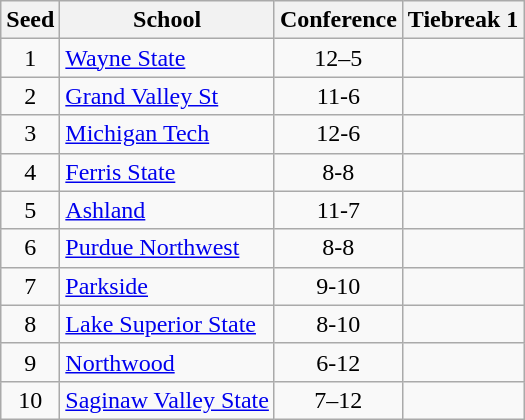<table class="wikitable">
<tr>
<th>Seed</th>
<th>School</th>
<th>Conference</th>
<th>Tiebreak 1</th>
</tr>
<tr>
<td align=center>1</td>
<td><a href='#'>Wayne State</a></td>
<td align=center>12–5</td>
<td></td>
</tr>
<tr>
<td align=center>2</td>
<td><a href='#'>Grand Valley St</a></td>
<td align=center>11-6</td>
<td></td>
</tr>
<tr>
<td align=center>3</td>
<td><a href='#'>Michigan Tech</a></td>
<td align=center>12-6</td>
<td></td>
</tr>
<tr>
<td align=center>4</td>
<td><a href='#'>Ferris State</a></td>
<td align=center>8-8</td>
<td></td>
</tr>
<tr>
<td align=center>5</td>
<td><a href='#'>Ashland</a></td>
<td align=center>11-7</td>
<td></td>
</tr>
<tr>
<td align=center>6</td>
<td><a href='#'>Purdue Northwest</a></td>
<td align=center>8-8</td>
<td></td>
</tr>
<tr>
<td align=center>7</td>
<td><a href='#'>Parkside</a></td>
<td align=center>9-10</td>
<td></td>
</tr>
<tr>
<td align=center>8</td>
<td><a href='#'>Lake Superior State</a></td>
<td align=center>8-10</td>
<td></td>
</tr>
<tr>
<td align=center>9</td>
<td><a href='#'>Northwood</a></td>
<td align=center>6-12</td>
<td></td>
</tr>
<tr>
<td align=center>10</td>
<td><a href='#'>Saginaw Valley State</a></td>
<td align=center>7–12</td>
<td></td>
</tr>
</table>
